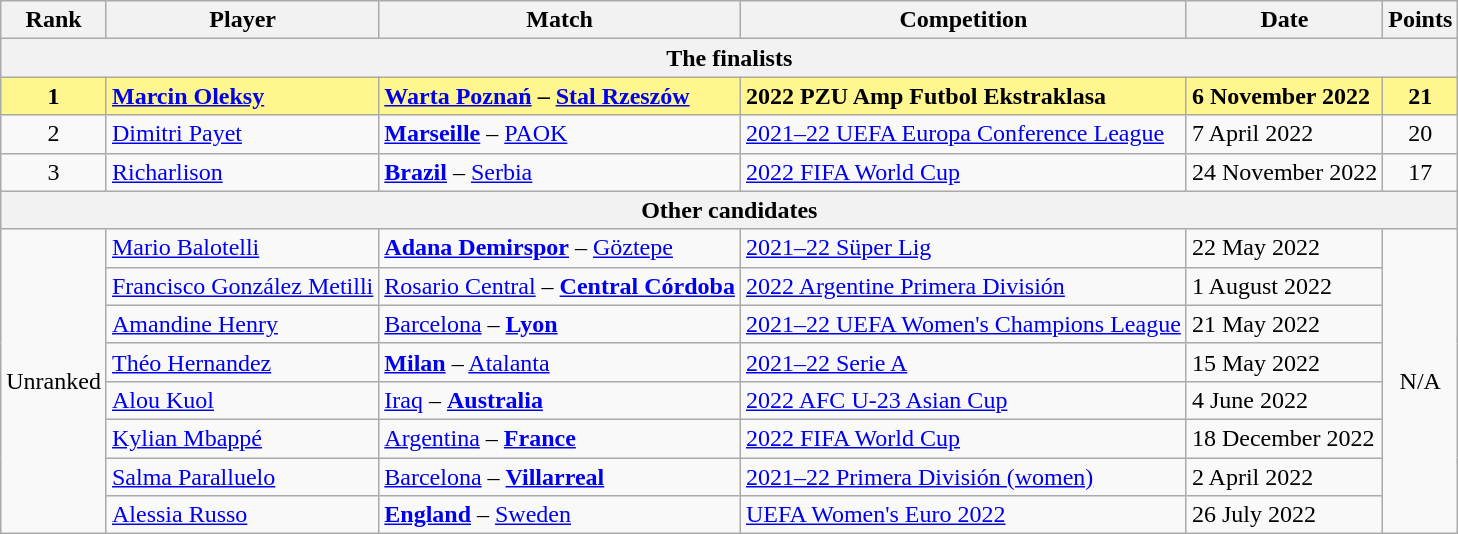<table class="wikitable">
<tr>
<th>Rank</th>
<th>Player</th>
<th>Match</th>
<th>Competition</th>
<th>Date</th>
<th>Points</th>
</tr>
<tr>
<th colspan="6">The finalists</th>
</tr>
<tr style="background-color: #FFF68F; font-weight: bold;">
<td align="center">1</td>
<td> <a href='#'>Marcin Oleksy</a></td>
<td><strong><a href='#'>Warta Poznań</a></strong> – <a href='#'>Stal Rzeszów</a></td>
<td>2022 PZU Amp Futbol Ekstraklasa</td>
<td>6 November 2022</td>
<td align="center">21</td>
</tr>
<tr>
<td align="center">2</td>
<td> <a href='#'>Dimitri Payet</a></td>
<td><strong><a href='#'>Marseille</a></strong> – <a href='#'>PAOK</a></td>
<td><a href='#'>2021–22 UEFA Europa Conference League</a></td>
<td>7 April 2022</td>
<td align="center">20</td>
</tr>
<tr>
<td align="center">3</td>
<td> <a href='#'>Richarlison</a></td>
<td><strong><a href='#'>Brazil</a></strong> – <a href='#'>Serbia</a></td>
<td><a href='#'>2022 FIFA World Cup</a></td>
<td>24 November 2022</td>
<td align="center">17</td>
</tr>
<tr>
<th colspan="6">Other candidates</th>
</tr>
<tr>
<td rowspan="8"; align="center">Unranked</td>
<td> <a href='#'>Mario Balotelli</a></td>
<td><strong><a href='#'>Adana Demirspor</a></strong> – <a href='#'>Göztepe</a></td>
<td><a href='#'>2021–22 Süper Lig</a></td>
<td>22 May 2022</td>
<td rowspan="8"; align="center">N/A</td>
</tr>
<tr>
<td> <a href='#'>Francisco González Metilli</a></td>
<td><a href='#'>Rosario Central</a> – <strong><a href='#'>Central Córdoba</a></strong></td>
<td><a href='#'>2022 Argentine Primera División</a></td>
<td>1 August 2022</td>
</tr>
<tr>
<td> <a href='#'>Amandine Henry</a></td>
<td><a href='#'>Barcelona</a> – <strong><a href='#'>Lyon</a></strong></td>
<td><a href='#'>2021–22 UEFA Women's Champions League</a></td>
<td>21 May 2022</td>
</tr>
<tr>
<td> <a href='#'>Théo Hernandez</a></td>
<td><strong><a href='#'>Milan</a></strong> – <a href='#'>Atalanta</a></td>
<td><a href='#'>2021–22 Serie A</a></td>
<td>15 May 2022</td>
</tr>
<tr>
<td> <a href='#'>Alou Kuol</a></td>
<td><a href='#'>Iraq</a> – <strong><a href='#'>Australia</a></strong></td>
<td><a href='#'>2022 AFC U-23 Asian Cup</a></td>
<td>4 June 2022</td>
</tr>
<tr>
<td> <a href='#'>Kylian Mbappé</a></td>
<td><a href='#'>Argentina</a> – <strong><a href='#'>France</a></strong></td>
<td><a href='#'>2022 FIFA World Cup</a></td>
<td>18 December 2022</td>
</tr>
<tr>
<td> <a href='#'>Salma Paralluelo</a></td>
<td><a href='#'>Barcelona</a> – <strong><a href='#'>Villarreal</a></strong></td>
<td><a href='#'>2021–22 Primera División (women)</a></td>
<td>2 April 2022</td>
</tr>
<tr>
<td> <a href='#'>Alessia Russo</a></td>
<td><strong><a href='#'>England</a></strong> – <a href='#'>Sweden</a></td>
<td><a href='#'>UEFA Women's Euro 2022</a></td>
<td>26 July 2022</td>
</tr>
</table>
